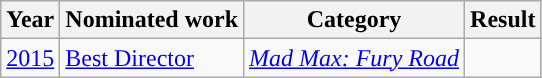<table class="wikitable">
<tr>
<th>Year</th>
<th>Nominated work</th>
<th>Category</th>
<th>Result</th>
</tr>
<tr>
<td><a href='#'>2015</a></td>
<td><a href='#'>Best Director</a></td>
<td><em><a href='#'>Mad Max: Fury Road</a></em></td>
<td></td>
</tr>
</table>
